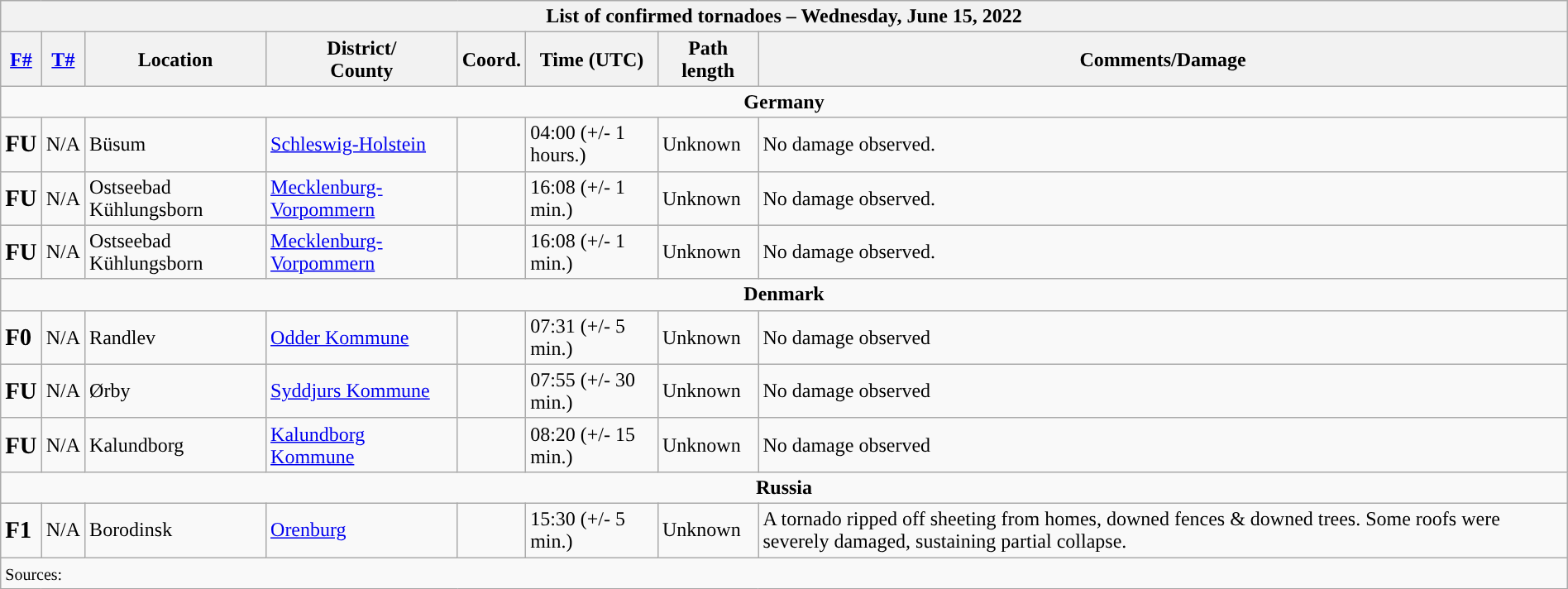<table class="wikitable collapsible" width="100%">
<tr>
<th colspan="8">List of confirmed tornadoes – Wednesday, June 15, 2022</th>
</tr>
<tr>
<th><a href='#'>F#</a></th>
<th><a href='#'>T#</a></th>
<th>Location</th>
<th>District/<br>County</th>
<th>Coord.</th>
<th>Time (UTC)</th>
<th>Path length</th>
<th>Comments/Damage</th>
</tr>
<tr>
<td colspan="8" align=center><strong>Germany</strong></td>
</tr>
<tr>
<td><big><strong>FU</strong></big></td>
<td>N/A</td>
<td>Büsum</td>
<td><a href='#'>Schleswig-Holstein</a></td>
<td></td>
<td>04:00 (+/- 1 hours.)</td>
<td>Unknown</td>
<td>No damage observed.</td>
</tr>
<tr>
<td><big><strong>FU</strong></big></td>
<td>N/A</td>
<td>Ostseebad Kühlungsborn</td>
<td><a href='#'>Mecklenburg-Vorpommern</a></td>
<td></td>
<td>16:08 (+/- 1 min.)</td>
<td>Unknown</td>
<td>No damage observed.</td>
</tr>
<tr>
<td><big><strong>FU</strong></big></td>
<td>N/A</td>
<td>Ostseebad Kühlungsborn</td>
<td><a href='#'>Mecklenburg-Vorpommern</a></td>
<td></td>
<td>16:08 (+/- 1 min.)</td>
<td>Unknown</td>
<td>No damage observed.</td>
</tr>
<tr>
<td colspan="8" align=center><strong>Denmark</strong></td>
</tr>
<tr>
<td><big><strong>F0</strong></big></td>
<td>N/A</td>
<td>Randlev</td>
<td><a href='#'>Odder Kommune</a></td>
<td></td>
<td>07:31 (+/- 5 min.)</td>
<td>Unknown</td>
<td>No damage observed</td>
</tr>
<tr>
<td><big><strong>FU</strong></big></td>
<td>N/A</td>
<td>Ørby</td>
<td><a href='#'>Syddjurs Kommune</a></td>
<td></td>
<td>07:55 (+/- 30 min.)</td>
<td>Unknown</td>
<td>No damage observed</td>
</tr>
<tr>
<td><big><strong>FU</strong></big></td>
<td>N/A</td>
<td>Kalundborg</td>
<td><a href='#'>Kalundborg Kommune</a></td>
<td></td>
<td>08:20 (+/- 15 min.)</td>
<td>Unknown</td>
<td>No damage observed</td>
</tr>
<tr>
<td colspan="8" align=center><strong>Russia</strong></td>
</tr>
<tr>
<td><big><strong>F1</strong></big></td>
<td>N/A</td>
<td>Borodinsk</td>
<td><a href='#'>Orenburg</a></td>
<td></td>
<td>15:30 (+/- 5 min.)</td>
<td>Unknown</td>
<td>A tornado ripped off sheeting from homes, downed fences & downed trees. Some roofs were severely damaged, sustaining partial collapse.</td>
</tr>
<tr>
<td colspan="8"><small>Sources:  </small></td>
</tr>
</table>
